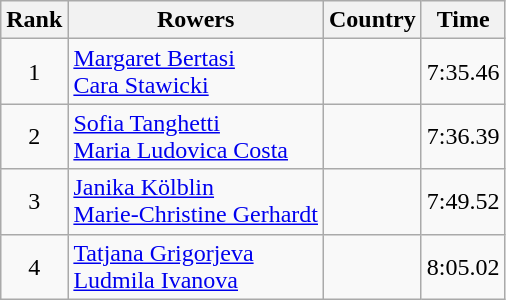<table class="wikitable" style="text-align:center">
<tr>
<th>Rank</th>
<th>Rowers</th>
<th>Country</th>
<th>Time</th>
</tr>
<tr>
<td>1</td>
<td align="left"><a href='#'>Margaret Bertasi</a><br><a href='#'>Cara Stawicki</a></td>
<td align="left"></td>
<td>7:35.46</td>
</tr>
<tr>
<td>2</td>
<td align="left"><a href='#'>Sofia Tanghetti</a><br><a href='#'>Maria Ludovica Costa</a></td>
<td align="left"></td>
<td>7:36.39</td>
</tr>
<tr>
<td>3</td>
<td align="left"><a href='#'>Janika Kölblin</a><br><a href='#'>Marie-Christine Gerhardt</a></td>
<td align="left"></td>
<td>7:49.52</td>
</tr>
<tr>
<td>4</td>
<td align="left"><a href='#'>Tatjana Grigorjeva</a><br><a href='#'>Ludmila Ivanova</a></td>
<td align="left"></td>
<td>8:05.02</td>
</tr>
</table>
